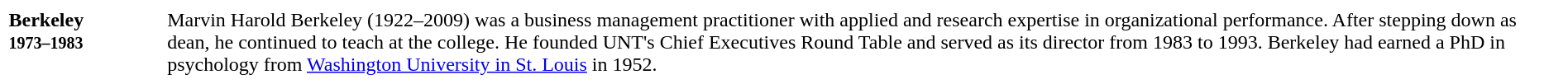<table border="0" cellpadding="5" style="color:black; background-color: #FFFFFF">
<tr valign="top">
<td width="10%"><strong>Berkeley<br><small>1973–1983</small></strong></td>
<td width="90%">Marvin Harold Berkeley (1922–2009) was a business management practitioner with applied and research expertise in organizational performance.  After stepping down as dean, he continued to teach at the college.  He founded UNT's Chief Executives Round Table and served as its director from 1983 to 1993.  Berkeley had earned a PhD in psychology from <a href='#'>Washington University in St. Louis</a> in 1952.</td>
</tr>
</table>
